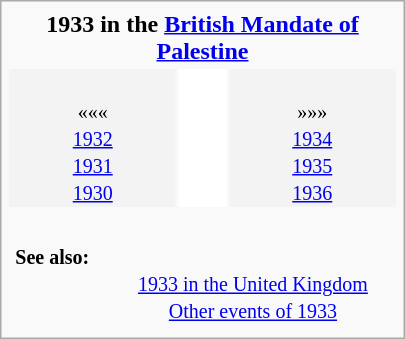<table class="infobox" style="text-align: center; width: 270px">
<tr>
<td align="center" colspan="3"><strong>1933 in the <a href='#'>British Mandate of Palestine</a></strong></td>
</tr>
<tr>
<td style="background-color: #f3f3f3"><br><small>«««<br><a href='#'>1932</a><br><a href='#'>1931</a><br><a href='#'>1930</a></small></td>
<td style="background: white" align="center"><br><table style="background: inherit">
<tr valign="top">
<td align="center"><br><div><br></div></td>
</tr>
</table>
</td>
<td style="background-color: #f3f3f3"><br><small>»»»<br><a href='#'>1934</a><br><a href='#'>1935</a><br><a href='#'>1936</a></small></td>
</tr>
<tr valign="top">
<td colspan="3"><br><table style="width: 100%; border-width: 0; margin: 0; padding: 0; border-collapse: yes">
<tr valign="top">
<th style="text-align: left"><small><strong>See also:</strong></small></th>
<td></td>
<td><br><small><a href='#'>1933 in the United Kingdom</a><br><a href='#'>Other events of 1933</a></small></td>
</tr>
</table>
</td>
</tr>
</table>
